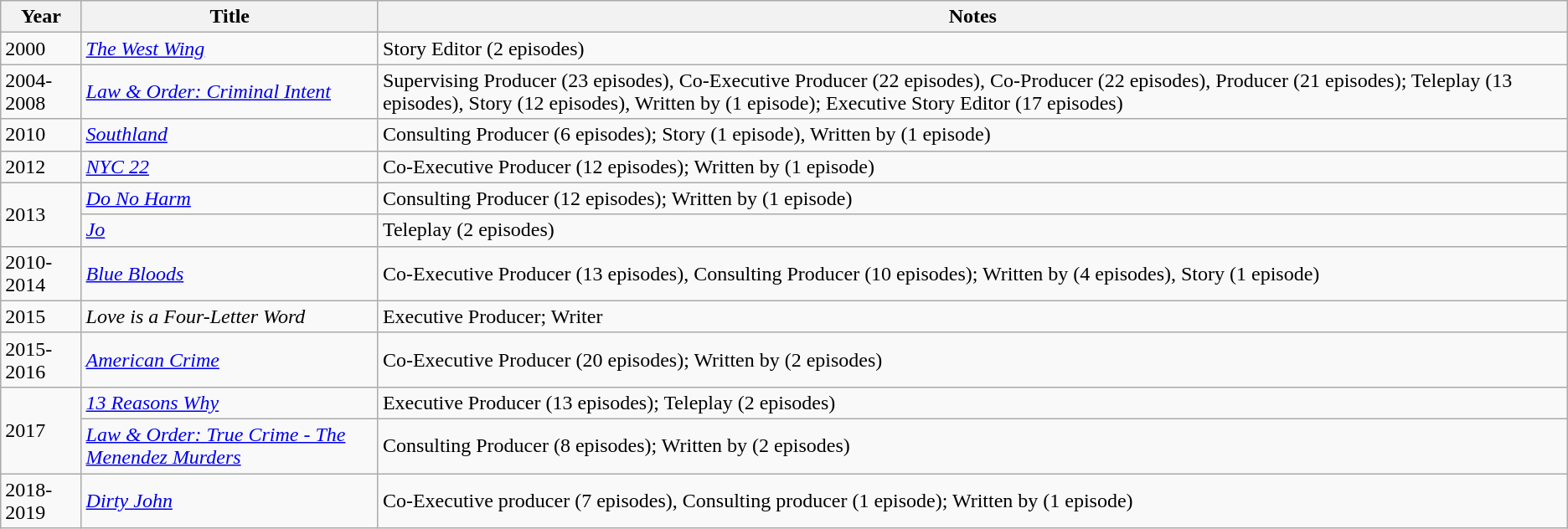<table class="wikitable sortable">
<tr>
<th>Year</th>
<th>Title</th>
<th>Notes</th>
</tr>
<tr>
<td>2000</td>
<td><em><a href='#'>The West Wing</a></em></td>
<td>Story Editor (2 episodes)</td>
</tr>
<tr>
<td>2004-2008</td>
<td><em><a href='#'>Law & Order: Criminal Intent</a></em></td>
<td>Supervising Producer (23 episodes), Co-Executive Producer (22 episodes), Co-Producer (22 episodes), Producer (21 episodes); Teleplay (13 episodes), Story (12 episodes), Written by (1 episode); Executive Story Editor (17 episodes)</td>
</tr>
<tr>
<td>2010</td>
<td><em><a href='#'>Southland</a></em></td>
<td>Consulting Producer (6 episodes); Story (1 episode), Written by (1 episode)</td>
</tr>
<tr>
<td>2012</td>
<td><em><a href='#'>NYC 22</a></em></td>
<td>Co-Executive Producer (12 episodes); Written by (1 episode)</td>
</tr>
<tr>
<td rowspan=2>2013</td>
<td><em><a href='#'>Do No Harm</a></em></td>
<td>Consulting Producer (12 episodes); Written by (1 episode)</td>
</tr>
<tr>
<td><em><a href='#'>Jo</a></em></td>
<td>Teleplay (2 episodes)</td>
</tr>
<tr>
<td>2010-2014</td>
<td><em><a href='#'>Blue Bloods</a></em></td>
<td>Co-Executive Producer (13 episodes), Consulting Producer (10 episodes); Written by (4 episodes), Story (1 episode)</td>
</tr>
<tr>
<td>2015</td>
<td><em>Love is a Four-Letter Word</em></td>
<td>Executive Producer; Writer</td>
</tr>
<tr>
<td>2015-2016</td>
<td><em><a href='#'>American Crime</a></em></td>
<td>Co-Executive Producer (20 episodes); Written by (2 episodes)</td>
</tr>
<tr>
<td rowspan=2>2017</td>
<td><em><a href='#'>13 Reasons Why</a></em></td>
<td>Executive Producer (13 episodes); Teleplay (2 episodes)</td>
</tr>
<tr>
<td><em><a href='#'>Law & Order: True Crime - The Menendez Murders</a></em></td>
<td>Consulting Producer (8 episodes); Written by (2 episodes)</td>
</tr>
<tr>
<td>2018-2019</td>
<td><em><a href='#'>Dirty John</a></em></td>
<td>Co-Executive producer (7 episodes), Consulting producer (1 episode); Written by (1 episode)</td>
</tr>
</table>
